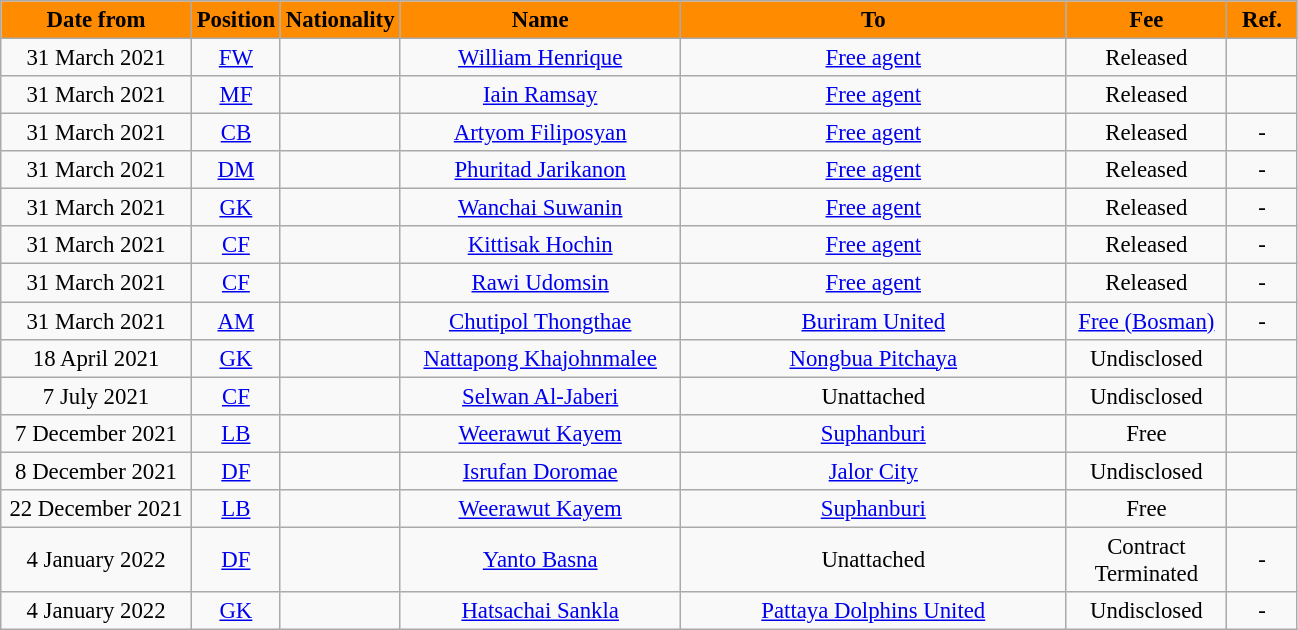<table class="wikitable"  style="text-align:center; font-size:95%; ">
<tr>
<th style="background:#FF8C00; width:120px;">Date from</th>
<th style="background:#FF8C00; width:50px;">Position</th>
<th style="background:#FF8C00; width:50px;">Nationality</th>
<th style="background:#FF8C00; width:180px;">Name</th>
<th style="background:#FF8C00; width:250px;">To</th>
<th style="background:#FF8C00; width:100px;">Fee</th>
<th style="background:#FF8C00; width:40px;">Ref.</th>
</tr>
<tr>
<td>31 March 2021</td>
<td><a href='#'>FW</a></td>
<td></td>
<td><a href='#'>William Henrique</a></td>
<td><a href='#'>Free agent</a></td>
<td>Released</td>
<td></td>
</tr>
<tr>
<td>31 March 2021</td>
<td><a href='#'>MF</a></td>
<td></td>
<td><a href='#'>Iain Ramsay</a></td>
<td><a href='#'>Free agent</a></td>
<td>Released</td>
</tr>
<tr>
<td>31 March 2021</td>
<td><a href='#'>CB</a></td>
<td></td>
<td><a href='#'>Artyom Filiposyan</a></td>
<td><a href='#'>Free agent</a></td>
<td>Released</td>
<td>-</td>
</tr>
<tr>
<td>31 March 2021</td>
<td><a href='#'>DM</a></td>
<td></td>
<td><a href='#'>Phuritad Jarikanon</a></td>
<td><a href='#'>Free agent</a></td>
<td>Released</td>
<td>-</td>
</tr>
<tr>
<td>31 March 2021</td>
<td><a href='#'>GK</a></td>
<td></td>
<td><a href='#'>Wanchai Suwanin</a></td>
<td><a href='#'>Free agent</a></td>
<td>Released</td>
<td>-</td>
</tr>
<tr>
<td>31 March 2021</td>
<td><a href='#'>CF</a></td>
<td></td>
<td><a href='#'>Kittisak Hochin</a></td>
<td><a href='#'>Free agent</a></td>
<td>Released</td>
<td>-</td>
</tr>
<tr>
<td>31 March 2021</td>
<td><a href='#'>CF</a></td>
<td></td>
<td><a href='#'>Rawi Udomsin</a></td>
<td><a href='#'>Free agent</a></td>
<td>Released</td>
<td>-</td>
</tr>
<tr>
<td>31 March 2021</td>
<td><a href='#'>AM</a></td>
<td></td>
<td><a href='#'>Chutipol Thongthae</a></td>
<td> <a href='#'>Buriram United</a></td>
<td><a href='#'>Free (Bosman)</a></td>
<td>-</td>
</tr>
<tr>
<td>18 April 2021</td>
<td><a href='#'>GK</a></td>
<td></td>
<td><a href='#'>Nattapong Khajohnmalee</a></td>
<td> <a href='#'>Nongbua Pitchaya</a></td>
<td>Undisclosed</td>
<td></td>
</tr>
<tr>
<td>7 July 2021</td>
<td><a href='#'>CF</a></td>
<td></td>
<td><a href='#'>Selwan Al-Jaberi</a></td>
<td>Unattached</td>
<td>Undisclosed</td>
<td></td>
</tr>
<tr>
<td>7 December 2021</td>
<td><a href='#'>LB</a></td>
<td></td>
<td><a href='#'>Weerawut Kayem</a></td>
<td> <a href='#'>Suphanburi</a></td>
<td>Free</td>
<td></td>
</tr>
<tr>
<td>8 December 2021</td>
<td><a href='#'>DF</a></td>
<td></td>
<td><a href='#'>Isrufan Doromae</a></td>
<td> <a href='#'>Jalor City</a></td>
<td>Undisclosed</td>
<td></td>
</tr>
<tr>
<td>22 December 2021</td>
<td><a href='#'>LB</a></td>
<td></td>
<td><a href='#'>Weerawut Kayem</a></td>
<td> <a href='#'>Suphanburi</a></td>
<td>Free</td>
<td></td>
</tr>
<tr>
<td>4 January 2022</td>
<td><a href='#'>DF</a></td>
<td></td>
<td><a href='#'>Yanto Basna</a></td>
<td>Unattached</td>
<td>Contract Terminated</td>
<td>-</td>
</tr>
<tr>
<td>4 January 2022</td>
<td><a href='#'>GK</a></td>
<td></td>
<td><a href='#'>Hatsachai Sankla</a></td>
<td> <a href='#'>Pattaya Dolphins United</a></td>
<td>Undisclosed</td>
<td>-</td>
</tr>
</table>
